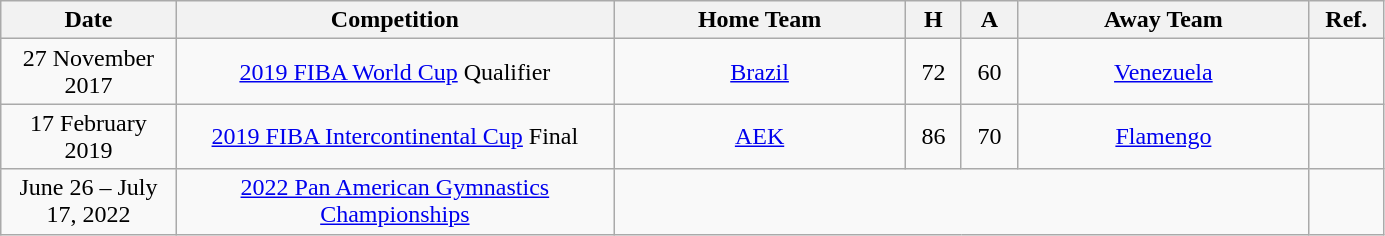<table class="wikitable" style="width:73%; text-align:center">
<tr>
<th width=6%>Date</th>
<th width=18%>Competition</th>
<th width=12%>Home Team</th>
<th width=2%>H</th>
<th width=2%>A</th>
<th width=12%>Away Team</th>
<th width=2%>Ref.</th>
</tr>
<tr>
<td>27 November 2017</td>
<td><a href='#'>2019 FIBA World Cup</a> Qualifier</td>
<td> <a href='#'>Brazil</a></td>
<td>72</td>
<td>60</td>
<td> <a href='#'>Venezuela</a></td>
<td></td>
</tr>
<tr>
<td>17 February 2019</td>
<td><a href='#'>2019 FIBA Intercontinental Cup</a> Final</td>
<td> <a href='#'>AEK</a></td>
<td>86</td>
<td>70</td>
<td> <a href='#'>Flamengo</a></td>
<td></td>
</tr>
<tr>
<td>June 26 – July 17, 2022</td>
<td><a href='#'>2022 Pan American Gymnastics Championships</a></td>
<td colspan=4></td>
</tr>
</table>
